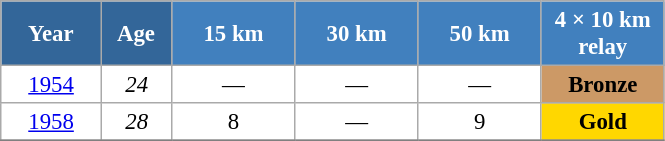<table class="wikitable" style="font-size:95%; text-align:center; border:grey solid 1px; border-collapse:collapse; background:#ffffff;">
<tr>
<th style="background-color:#369; color:white; width:60px;"> Year </th>
<th style="background-color:#369; color:white; width:40px;"> Age </th>
<th style="background-color:#4180be; color:white; width:75px;"> 15 km </th>
<th style="background-color:#4180be; color:white; width:75px;"> 30 km </th>
<th style="background-color:#4180be; color:white; width:75px;"> 50 km </th>
<th style="background-color:#4180be; color:white; width:75px;"> 4 × 10 km <br> relay </th>
</tr>
<tr>
<td><a href='#'>1954</a></td>
<td><em>24</em></td>
<td>—</td>
<td>—</td>
<td>—</td>
<td bgcolor="cc9966"><strong>Bronze</strong></td>
</tr>
<tr>
<td><a href='#'>1958</a></td>
<td><em>28</em></td>
<td>8</td>
<td>—</td>
<td>9</td>
<td style="background:gold;"><strong>Gold</strong></td>
</tr>
<tr>
</tr>
</table>
